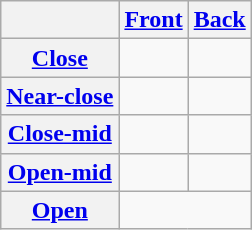<table class="wikitable" style="text-align:center;">
<tr>
<th></th>
<th><a href='#'>Front</a></th>
<th><a href='#'>Back</a></th>
</tr>
<tr>
<th><a href='#'>Close</a></th>
<td></td>
<td></td>
</tr>
<tr>
<th><a href='#'>Near-close</a></th>
<td></td>
<td></td>
</tr>
<tr>
<th><a href='#'>Close-mid</a></th>
<td></td>
<td></td>
</tr>
<tr>
<th><a href='#'>Open-mid</a></th>
<td></td>
<td></td>
</tr>
<tr>
<th><a href='#'>Open</a></th>
<td colspan="2"></td>
</tr>
</table>
